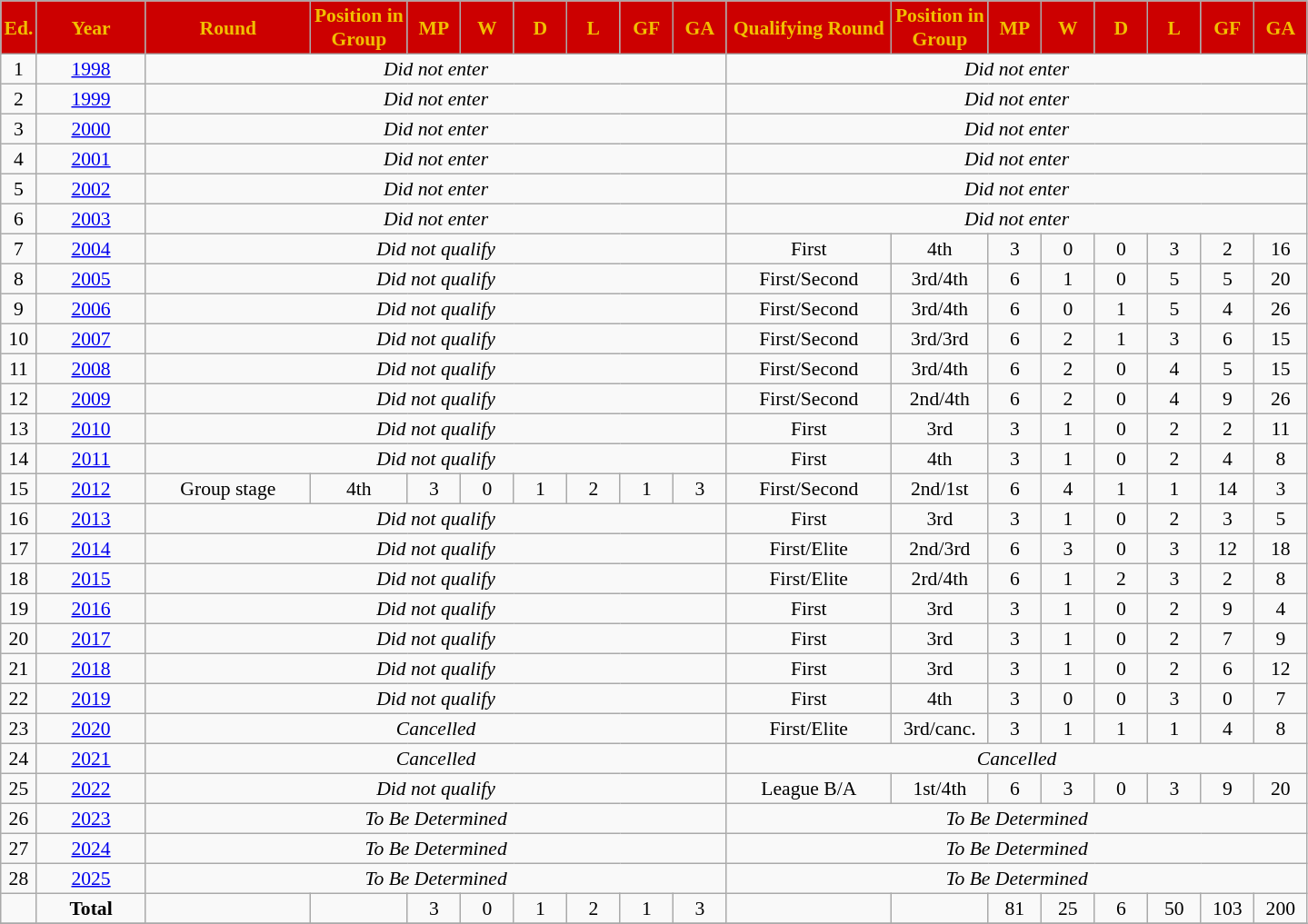<table align=border border=1 cellpadding="2" cellspacing="0" style="background: #f9f9f9; border: 1px #aaa solid; border-collapse: collapse; font-size: 90%; text-align: center;">
<tr align=center bgcolor=#CC0000 style="color:#f1bf00;">
<th width="16">Ed.</th>
<th width="75">Year</th>
<th width="116">Round</th>
<th width="66">Position in Group</th>
<th width="34">MP</th>
<th width="34">W</th>
<th width="34">D</th>
<th width="34">L</th>
<th width="34">GF</th>
<th width="34">GA</th>
<th width="116">Qualifying Round</th>
<th width="66">Position in Group</th>
<th width="34">MP</th>
<th width="34">W</th>
<th width="34">D</th>
<th width="34">L</th>
<th width="34">GF</th>
<th width="34">GA</th>
</tr>
<tr>
<td>1</td>
<td><a href='#'>1998</a></td>
<td rowspan=1 colspan=8><em>Did not enter</em></td>
<td rowspan=1 colspan=8><em>Did not enter</em></td>
</tr>
<tr>
<td>2</td>
<td> <a href='#'>1999</a></td>
<td rowspan=1 colspan=8><em>Did not enter</em></td>
<td rowspan=1 colspan=8><em>Did not enter</em></td>
</tr>
<tr>
<td>3</td>
<td> <a href='#'>2000</a></td>
<td rowspan=1 colspan=8><em>Did not enter</em></td>
<td rowspan=1 colspan=8><em>Did not enter</em></td>
</tr>
<tr>
<td>4</td>
<td> <a href='#'>2001</a></td>
<td rowspan=1 colspan=8><em>Did not enter</em></td>
<td rowspan=1 colspan=8><em>Did not enter</em></td>
</tr>
<tr>
<td>5</td>
<td> <a href='#'>2002</a></td>
<td rowspan=1 colspan=8><em>Did not enter</em></td>
<td rowspan=1 colspan=8><em>Did not enter</em></td>
</tr>
<tr>
<td>6</td>
<td> <a href='#'>2003</a></td>
<td rowspan=1 colspan=8><em>Did not enter</em></td>
<td rowspan=1 colspan=8><em>Did not enter</em></td>
</tr>
<tr>
<td>7</td>
<td> <a href='#'>2004</a></td>
<td rowspan=1 colspan=8><em>Did not qualify</em></td>
<td>First</td>
<td>4th</td>
<td>3</td>
<td>0</td>
<td>0</td>
<td>3</td>
<td>2</td>
<td>16</td>
</tr>
<tr>
<td>8</td>
<td> <a href='#'>2005</a></td>
<td rowspan=1 colspan=8><em>Did not qualify</em></td>
<td>First/Second</td>
<td>3rd/4th</td>
<td>6</td>
<td>1</td>
<td>0</td>
<td>5</td>
<td>5</td>
<td>20</td>
</tr>
<tr>
<td>9</td>
<td> <a href='#'>2006</a></td>
<td rowspan=1 colspan=8><em>Did not qualify</em></td>
<td>First/Second</td>
<td>3rd/4th</td>
<td>6</td>
<td>0</td>
<td>1</td>
<td>5</td>
<td>4</td>
<td>26</td>
</tr>
<tr>
<td>10</td>
<td> <a href='#'>2007</a></td>
<td rowspan=1 colspan=8><em>Did not qualify</em></td>
<td>First/Second</td>
<td>3rd/3rd</td>
<td>6</td>
<td>2</td>
<td>1</td>
<td>3</td>
<td>6</td>
<td>15</td>
</tr>
<tr>
<td>11</td>
<td> <a href='#'>2008</a></td>
<td rowspan=1 colspan=8><em>Did not qualify</em></td>
<td>First/Second</td>
<td>3rd/4th</td>
<td>6</td>
<td>2</td>
<td>0</td>
<td>4</td>
<td>5</td>
<td>15</td>
</tr>
<tr>
<td>12</td>
<td> <a href='#'>2009</a></td>
<td rowspan=1 colspan=8><em>Did not qualify</em></td>
<td>First/Second</td>
<td>2nd/4th</td>
<td>6</td>
<td>2</td>
<td>0</td>
<td>4</td>
<td>9</td>
<td>26</td>
</tr>
<tr>
<td>13</td>
<td> <a href='#'>2010</a></td>
<td rowspan=1 colspan=8><em>Did not qualify</em></td>
<td>First</td>
<td>3rd</td>
<td>3</td>
<td>1</td>
<td>0</td>
<td>2</td>
<td>2</td>
<td>11</td>
</tr>
<tr>
<td>14</td>
<td> <a href='#'>2011</a></td>
<td rowspan=1 colspan=8><em>Did not qualify</em></td>
<td>First</td>
<td>4th</td>
<td>3</td>
<td>1</td>
<td>0</td>
<td>2</td>
<td>4</td>
<td>8</td>
</tr>
<tr>
<td>15</td>
<td> <a href='#'>2012</a></td>
<td>Group stage</td>
<td>4th</td>
<td>3</td>
<td>0</td>
<td>1</td>
<td>2</td>
<td>1</td>
<td>3</td>
<td>First/Second</td>
<td>2nd/1st</td>
<td>6</td>
<td>4</td>
<td>1</td>
<td>1</td>
<td>14</td>
<td>3</td>
</tr>
<tr>
<td>16</td>
<td> <a href='#'>2013</a></td>
<td rowspan=1 colspan=8><em>Did not qualify</em></td>
<td>First</td>
<td>3rd</td>
<td>3</td>
<td>1</td>
<td>0</td>
<td>2</td>
<td>3</td>
<td>5</td>
</tr>
<tr>
<td>17</td>
<td> <a href='#'>2014</a></td>
<td rowspan=1 colspan=8><em>Did not qualify</em></td>
<td>First/Elite</td>
<td>2nd/3rd</td>
<td>6</td>
<td>3</td>
<td>0</td>
<td>3</td>
<td>12</td>
<td>18</td>
</tr>
<tr>
<td>18</td>
<td> <a href='#'>2015</a></td>
<td rowspan=1 colspan=8><em>Did not qualify</em></td>
<td>First/Elite</td>
<td>2rd/4th</td>
<td>6</td>
<td>1</td>
<td>2</td>
<td>3</td>
<td>2</td>
<td>8</td>
</tr>
<tr>
<td>19</td>
<td> <a href='#'>2016</a></td>
<td rowspan=1 colspan=8><em>Did not qualify</em></td>
<td>First</td>
<td>3rd</td>
<td>3</td>
<td>1</td>
<td>0</td>
<td>2</td>
<td>9</td>
<td>4</td>
</tr>
<tr>
<td>20</td>
<td> <a href='#'>2017</a></td>
<td rowspan=1 colspan=8><em>Did not qualify</em></td>
<td>First</td>
<td>3rd</td>
<td>3</td>
<td>1</td>
<td>0</td>
<td>2</td>
<td>7</td>
<td>9</td>
</tr>
<tr>
<td>21</td>
<td> <a href='#'>2018</a></td>
<td rowspan=1 colspan=8><em>Did not qualify</em></td>
<td>First</td>
<td>3rd</td>
<td>3</td>
<td>1</td>
<td>0</td>
<td>2</td>
<td>6</td>
<td>12</td>
</tr>
<tr>
<td>22</td>
<td> <a href='#'>2019</a></td>
<td rowspan=1 colspan=8><em>Did not qualify</em></td>
<td>First</td>
<td>4th</td>
<td>3</td>
<td>0</td>
<td>0</td>
<td>3</td>
<td>0</td>
<td>7</td>
</tr>
<tr>
<td>23</td>
<td> <a href='#'>2020</a></td>
<td rowspan=1 colspan=8><em>Cancelled</em></td>
<td>First/Elite</td>
<td>3rd/canc.</td>
<td>3</td>
<td>1</td>
<td>1</td>
<td>1</td>
<td>4</td>
<td>8</td>
</tr>
<tr>
<td>24</td>
<td> <a href='#'>2021</a></td>
<td rowspan=1 colspan=8><em>Cancelled</em></td>
<td rowspan=1 colspan=8><em>Cancelled</em></td>
</tr>
<tr>
<td>25</td>
<td> <a href='#'>2022</a></td>
<td rowspan=1 colspan=8><em>Did not qualify</em></td>
<td>League B/A</td>
<td>1st/4th</td>
<td>6</td>
<td>3</td>
<td>0</td>
<td>3</td>
<td>9</td>
<td>20</td>
</tr>
<tr>
<td>26</td>
<td> <a href='#'>2023</a></td>
<td rowspan=1 colspan=8><em>To Be Determined</em></td>
<td rowspan=1 colspan=8><em>To Be Determined</em></td>
</tr>
<tr>
<td>27</td>
<td> <a href='#'>2024</a></td>
<td rowspan=1 colspan=8><em>To Be Determined</em></td>
<td rowspan=1 colspan=8><em>To Be Determined</em></td>
</tr>
<tr>
<td>28</td>
<td> <a href='#'>2025</a></td>
<td rowspan=1 colspan=8><em>To Be Determined</em></td>
<td rowspan=1 colspan=8><em>To Be Determined</em></td>
</tr>
<tr>
<td></td>
<td><strong>Total</strong></td>
<td></td>
<td></td>
<td>3</td>
<td>0</td>
<td>1</td>
<td>2</td>
<td>1</td>
<td>3</td>
<td></td>
<td></td>
<td>81</td>
<td>25</td>
<td>6</td>
<td>50</td>
<td>103</td>
<td>200</td>
</tr>
<tr>
</tr>
</table>
